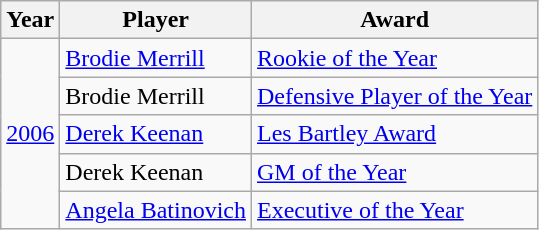<table class="wikitable">
<tr>
<th>Year</th>
<th>Player</th>
<th>Award</th>
</tr>
<tr>
<td rowspan="5"><a href='#'>2006</a></td>
<td><a href='#'>Brodie Merrill</a></td>
<td><a href='#'>Rookie of the Year</a></td>
</tr>
<tr>
<td>Brodie Merrill</td>
<td><a href='#'>Defensive Player of the Year</a></td>
</tr>
<tr>
<td><a href='#'>Derek Keenan</a></td>
<td><a href='#'>Les Bartley Award</a></td>
</tr>
<tr>
<td>Derek Keenan</td>
<td><a href='#'>GM of the Year</a></td>
</tr>
<tr>
<td><a href='#'>Angela Batinovich</a></td>
<td><a href='#'>Executive of the Year</a></td>
</tr>
</table>
